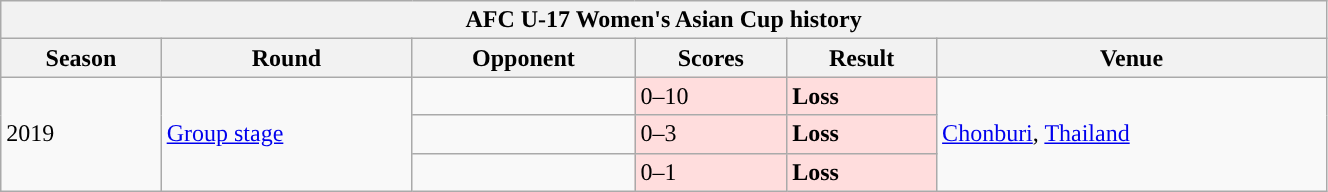<table class="wikitable collapsible collapsed" style="text-align:center, font-size:90% ; width:70%;">
<tr>
<th colspan="6" stye="background:#DB2017;color:#FFFF00">AFC U-17 Women's Asian Cup history</th>
</tr>
<tr>
<th>Season</th>
<th>Round</th>
<th>Opponent</th>
<th>Scores</th>
<th>Result</th>
<th>Venue</th>
</tr>
<tr>
<td rowspan="3">2019</td>
<td rowspan="3"><a href='#'>Group stage</a></td>
<td style="text-align:left"></td>
<td style="background:#fdd">0–10</td>
<td style="background:#fdd"><strong>Loss</strong></td>
<td rowspan="3"> <a href='#'>Chonburi</a>, <a href='#'>Thailand</a></td>
</tr>
<tr>
<td style="text-align:left"></td>
<td style="background:#fdd">0–3</td>
<td style="background:#fdd"><strong>Loss</strong></td>
</tr>
<tr>
<td style="text-align:left"></td>
<td style="background:#fdd">0–1</td>
<td style="background:#fdd"><strong>Loss</strong></td>
</tr>
</table>
